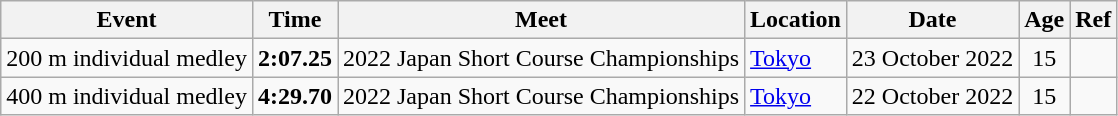<table class="wikitable">
<tr>
<th>Event</th>
<th>Time</th>
<th>Meet</th>
<th>Location</th>
<th>Date</th>
<th>Age</th>
<th>Ref</th>
</tr>
<tr>
<td>200 m individual medley</td>
<td style="text-align:center;"><strong>2:07.25</strong></td>
<td>2022 Japan Short Course Championships</td>
<td><a href='#'>Tokyo</a></td>
<td>23 October 2022</td>
<td style="text-align:center;">15</td>
<td style="text-align:center;"></td>
</tr>
<tr>
<td>400 m individual medley</td>
<td style="text-align:center;"><strong>4:29.70</strong></td>
<td>2022 Japan Short Course Championships</td>
<td><a href='#'>Tokyo</a></td>
<td>22 October 2022</td>
<td style="text-align:center;">15</td>
<td style="text-align:center;"></td>
</tr>
</table>
